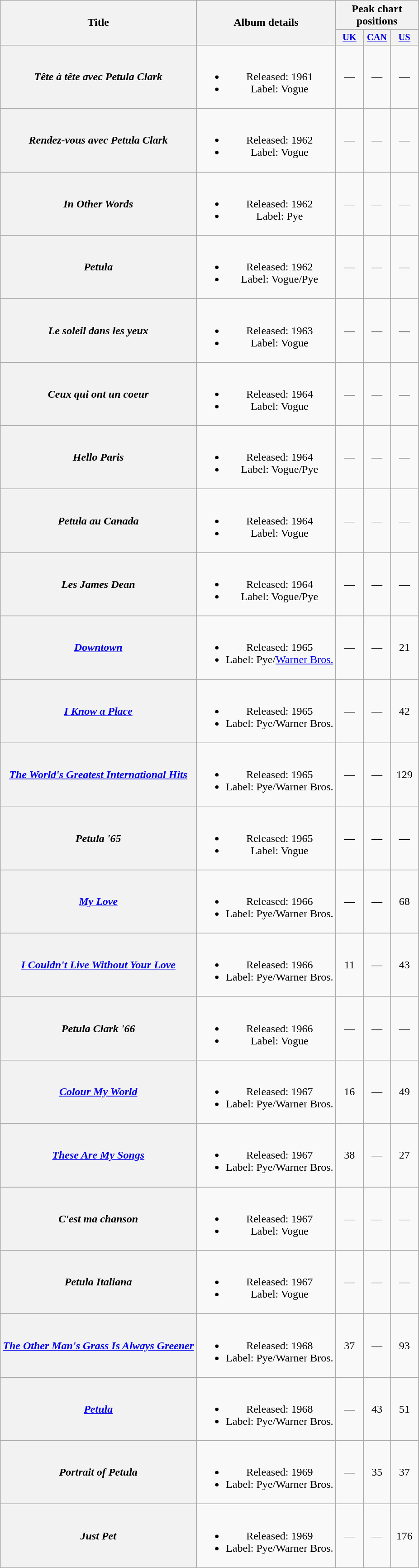<table class="wikitable plainrowheaders" style="text-align:center;">
<tr>
<th rowspan="2" scope="col">Title</th>
<th rowspan="2" scope="col">Album details</th>
<th colspan="3">Peak chart positions</th>
</tr>
<tr>
<th scope="col" style="width:2.5em;font-size:85%"><a href='#'>UK</a><br></th>
<th scope="col" style="width:2.5em;font-size:85%"><a href='#'>CAN</a><br></th>
<th scope="col" style="width:2.5em;font-size:85%"><a href='#'>US</a><br></th>
</tr>
<tr>
<th scope="row"><em>Tête à tête avec Petula Clark</em></th>
<td><br><ul><li>Released: 1961 </li><li>Label: Vogue</li></ul></td>
<td>—</td>
<td>—</td>
<td>—</td>
</tr>
<tr>
<th scope="row"><em>Rendez-vous avec Petula Clark</em></th>
<td><br><ul><li>Released: 1962 </li><li>Label: Vogue</li></ul></td>
<td>—</td>
<td>—</td>
<td>—</td>
</tr>
<tr>
<th scope="row"><em>In Other Words</em></th>
<td><br><ul><li>Released: 1962 </li><li>Label: Pye</li></ul></td>
<td>—</td>
<td>—</td>
<td>—</td>
</tr>
<tr>
<th scope="row"><em>Petula</em></th>
<td><br><ul><li>Released: 1962 </li><li>Label: Vogue/Pye</li></ul></td>
<td>—</td>
<td>—</td>
<td>—</td>
</tr>
<tr>
<th scope="row"><em>Le soleil dans les yeux</em></th>
<td><br><ul><li>Released: 1963 </li><li>Label: Vogue</li></ul></td>
<td>—</td>
<td>—</td>
<td>—</td>
</tr>
<tr>
<th scope="row"><em>Ceux qui ont un coeur</em></th>
<td><br><ul><li>Released: 1964 </li><li>Label: Vogue</li></ul></td>
<td>—</td>
<td>—</td>
<td>—</td>
</tr>
<tr>
<th scope="row"><em>Hello Paris</em></th>
<td><br><ul><li>Released: 1964 </li><li>Label: Vogue/Pye</li></ul></td>
<td>—</td>
<td>—</td>
<td>—</td>
</tr>
<tr>
<th scope="row"><em>Petula au Canada</em></th>
<td><br><ul><li>Released: 1964 </li><li>Label: Vogue</li></ul></td>
<td>—</td>
<td>—</td>
<td>—</td>
</tr>
<tr>
<th scope="row"><em>Les James Dean</em></th>
<td><br><ul><li>Released: 1964 </li><li>Label: Vogue/Pye</li></ul></td>
<td>—</td>
<td>—</td>
<td>—</td>
</tr>
<tr>
<th scope="row"><em><a href='#'>Downtown</a></em></th>
<td><br><ul><li>Released: 1965 </li><li>Label: Pye/<a href='#'>Warner Bros.</a></li></ul></td>
<td>—</td>
<td>—</td>
<td>21</td>
</tr>
<tr>
<th scope="row"><em><a href='#'>I Know a Place</a></em></th>
<td><br><ul><li>Released: 1965 </li><li>Label: Pye/Warner Bros.</li></ul></td>
<td>—</td>
<td>—</td>
<td>42</td>
</tr>
<tr>
<th scope="row"><em><a href='#'>The World's Greatest International Hits</a></em></th>
<td><br><ul><li>Released: 1965 </li><li>Label: Pye/Warner Bros.</li></ul></td>
<td>—</td>
<td>—</td>
<td>129</td>
</tr>
<tr>
<th scope="row"><em>Petula '65</em></th>
<td><br><ul><li>Released: 1965 </li><li>Label: Vogue</li></ul></td>
<td>—</td>
<td>—</td>
<td>—</td>
</tr>
<tr>
<th scope="row"><em><a href='#'>My Love</a></em></th>
<td><br><ul><li>Released: 1966 </li><li>Label: Pye/Warner Bros.</li></ul></td>
<td>—</td>
<td>—</td>
<td>68</td>
</tr>
<tr>
<th scope="row"><em><a href='#'>I Couldn't Live Without Your Love</a></em></th>
<td><br><ul><li>Released: 1966 </li><li>Label: Pye/Warner Bros.</li></ul></td>
<td>11</td>
<td>—</td>
<td>43</td>
</tr>
<tr>
<th scope="row"><em>Petula Clark '66</em></th>
<td><br><ul><li>Released: 1966 </li><li>Label: Vogue</li></ul></td>
<td>—</td>
<td>—</td>
<td>—</td>
</tr>
<tr>
<th scope="row"><em><a href='#'>Colour My World</a></em></th>
<td><br><ul><li>Released: 1967 </li><li>Label: Pye/Warner Bros.</li></ul></td>
<td>16</td>
<td>—</td>
<td>49</td>
</tr>
<tr>
<th scope="row"><em><a href='#'>These Are My Songs</a></em></th>
<td><br><ul><li>Released: 1967 </li><li>Label: Pye/Warner Bros.</li></ul></td>
<td>38</td>
<td>—</td>
<td>27</td>
</tr>
<tr>
<th scope="row"><em>C'est ma chanson</em></th>
<td><br><ul><li>Released: 1967 </li><li>Label: Vogue</li></ul></td>
<td>—</td>
<td>—</td>
<td>—</td>
</tr>
<tr>
<th scope="row"><em>Petula Italiana</em></th>
<td><br><ul><li>Released: 1967 </li><li>Label: Vogue</li></ul></td>
<td>—</td>
<td>—</td>
<td>—</td>
</tr>
<tr>
<th scope="row"><em><a href='#'>The Other Man's Grass Is Always Greener</a></em></th>
<td><br><ul><li>Released: 1968 </li><li>Label: Pye/Warner Bros.</li></ul></td>
<td>37</td>
<td>—</td>
<td>93</td>
</tr>
<tr>
<th scope="row"><em><a href='#'>Petula</a></em></th>
<td><br><ul><li>Released: 1968 </li><li>Label: Pye/Warner Bros.</li></ul></td>
<td>—</td>
<td>43</td>
<td>51</td>
</tr>
<tr>
<th scope="row"><em>Portrait of Petula</em></th>
<td><br><ul><li>Released: 1969 </li><li>Label: Pye/Warner Bros.</li></ul></td>
<td>—</td>
<td>35</td>
<td>37</td>
</tr>
<tr>
<th scope="row"><em>Just Pet</em></th>
<td><br><ul><li>Released: 1969 </li><li>Label: Pye/Warner Bros.</li></ul></td>
<td>—</td>
<td>—</td>
<td>176</td>
</tr>
</table>
